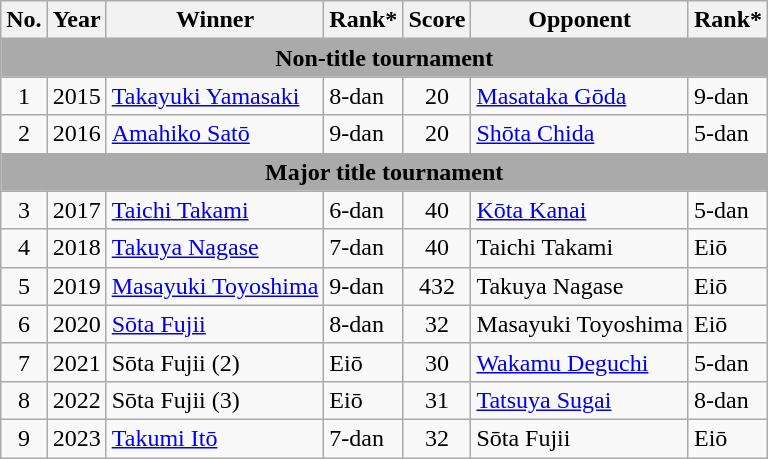<table class="wikitable">
<tr>
<th>No.</th>
<th>Year</th>
<th>Winner</th>
<th>Rank*</th>
<th>Score</th>
<th>Opponent</th>
<th>Rank*</th>
</tr>
<tr>
<th colspan= "7" style="tex-align:center;  background: #AAAAAA;"><strong>Non-title tournament</strong></th>
</tr>
<tr>
<td align=center>1</td>
<td>2015</td>
<td><a href='#'>Takayuki Yamasaki</a></td>
<td>8-dan</td>
<td align=center>20</td>
<td><a href='#'>Masataka Gōda</a></td>
<td>9-dan</td>
</tr>
<tr>
<td align=center>2</td>
<td>2016</td>
<td><a href='#'>Amahiko Satō</a></td>
<td>9-dan</td>
<td align=center>20</td>
<td><a href='#'>Shōta Chida</a></td>
<td>5-dan</td>
</tr>
<tr>
<th colspan = "7"  style="text-align:center; background: #AAAAAA;"><strong>Major title tournament</strong></th>
</tr>
<tr>
<td align=center>3</td>
<td>2017</td>
<td><a href='#'>Taichi Takami</a></td>
<td>6-dan</td>
<td align=center>40</td>
<td><a href='#'>Kōta Kanai</a></td>
<td>5-dan</td>
</tr>
<tr>
<td align=center>4</td>
<td>2018</td>
<td><a href='#'>Takuya Nagase</a></td>
<td>7-dan</td>
<td align=center>40</td>
<td>Taichi Takami</td>
<td>Eiō</td>
</tr>
<tr>
<td align=center>5</td>
<td>2019</td>
<td><a href='#'>Masayuki Toyoshima</a></td>
<td>9-dan</td>
<td align=center>432</td>
<td>Takuya Nagase</td>
<td>Eiō</td>
</tr>
<tr>
<td align=center>6</td>
<td>2020</td>
<td><a href='#'>Sōta Fujii</a></td>
<td>8-dan</td>
<td align=center>32</td>
<td>Masayuki Toyoshima</td>
<td>Eiō</td>
</tr>
<tr>
<td align=center>7</td>
<td>2021</td>
<td>Sōta Fujii (2)</td>
<td>Eiō</td>
<td align=center>30</td>
<td><a href='#'>Wakamu Deguchi</a></td>
<td>5-dan</td>
</tr>
<tr>
<td align=center>8</td>
<td>2022</td>
<td>Sōta Fujii (3)</td>
<td>Eiō</td>
<td align=center>31</td>
<td><a href='#'>Tatsuya Sugai</a></td>
<td>8-dan</td>
</tr>
<tr>
<td align=center>9</td>
<td>2023</td>
<td><a href='#'>Takumi Itō</a></td>
<td>7-dan</td>
<td align=center>32</td>
<td>Sōta Fujii</td>
<td>Eiō</td>
</tr>
</table>
